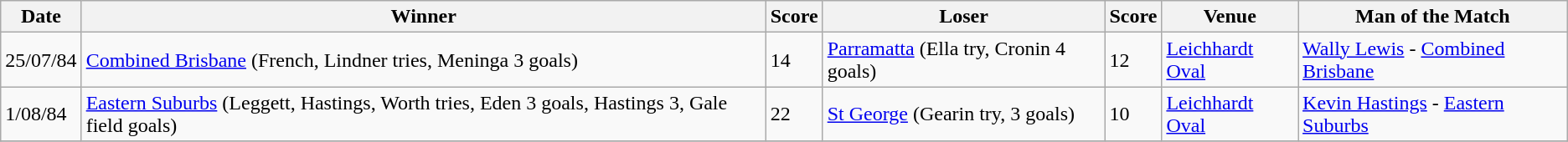<table class="wikitable">
<tr>
<th>Date</th>
<th>Winner</th>
<th>Score</th>
<th>Loser</th>
<th>Score</th>
<th>Venue</th>
<th>Man of the Match</th>
</tr>
<tr>
<td>25/07/84</td>
<td>  <a href='#'>Combined Brisbane</a> (French, Lindner tries, Meninga 3 goals)</td>
<td>14</td>
<td> <a href='#'>Parramatta</a> (Ella try, Cronin 4 goals)</td>
<td>12</td>
<td><a href='#'>Leichhardt Oval</a></td>
<td><a href='#'>Wally Lewis</a> - <a href='#'>Combined Brisbane</a></td>
</tr>
<tr>
<td>1/08/84</td>
<td> <a href='#'>Eastern Suburbs</a> (Leggett, Hastings, Worth tries, Eden 3 goals, Hastings 3, Gale field goals)</td>
<td>22</td>
<td> <a href='#'>St George</a> (Gearin try, 3 goals)</td>
<td>10</td>
<td><a href='#'>Leichhardt Oval</a></td>
<td><a href='#'>Kevin Hastings</a> - <a href='#'>Eastern Suburbs</a></td>
</tr>
<tr>
</tr>
</table>
